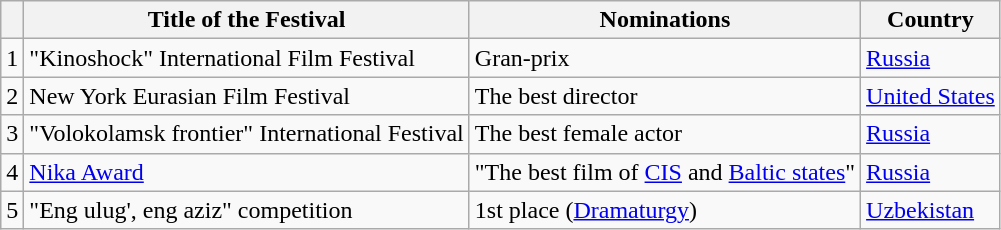<table class="wikitable">
<tr>
<th></th>
<th>Title of the Festival</th>
<th>Nominations</th>
<th>Country</th>
</tr>
<tr>
<td>1</td>
<td>"Kinoshock" International Film Festival</td>
<td>Gran-prix</td>
<td><a href='#'>Russia</a></td>
</tr>
<tr>
<td>2</td>
<td>New York Eurasian Film Festival</td>
<td>The best director</td>
<td><a href='#'>United States</a></td>
</tr>
<tr>
<td>3</td>
<td>"Volokolamsk frontier" International Festival</td>
<td>The best female actor</td>
<td><a href='#'>Russia</a></td>
</tr>
<tr>
<td>4</td>
<td><a href='#'>Nika Award</a></td>
<td>"The best film of <a href='#'>CIS</a> and <a href='#'>Baltic states</a>"</td>
<td><a href='#'>Russia</a></td>
</tr>
<tr>
<td>5</td>
<td>"Eng ulug', eng aziz" competition</td>
<td>1st place (<a href='#'>Dramaturgy</a>)</td>
<td><a href='#'>Uzbekistan</a></td>
</tr>
</table>
